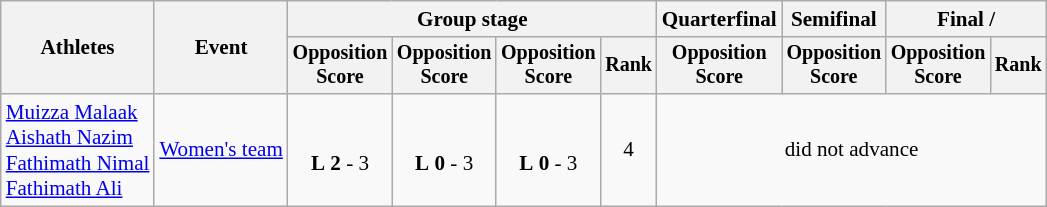<table class=wikitable style=font-size:88%;text-align:center>
<tr>
<th rowspan=2>Athletes</th>
<th rowspan=2>Event</th>
<th colspan=4>Group stage</th>
<th>Quarterfinal</th>
<th>Semifinal</th>
<th colspan=2>Final / </th>
</tr>
<tr style=font-size:95%>
<th>Opposition<br>Score</th>
<th>Opposition<br>Score</th>
<th>Opposition<br>Score</th>
<th>Rank</th>
<th>Opposition<br>Score</th>
<th>Opposition<br>Score</th>
<th>Opposition<br>Score</th>
<th>Rank</th>
</tr>
<tr>
<td align=left><a href='#'>Muizza Malaak</a><br><a href='#'>Aishath Nazim</a> <br> <a href='#'>Fathimath Nimal</a> <br><a href='#'>Fathimath Ali</a></td>
<td align=left><a href='#'>Women's team</a></td>
<td><br><strong>L</strong> <strong>2</strong> - 3</td>
<td><br><strong>L</strong> <strong>0</strong> - 3</td>
<td><br><strong>L</strong> <strong>0</strong> - 3</td>
<td>4</td>
<td colspan=4>did not advance</td>
</tr>
</table>
